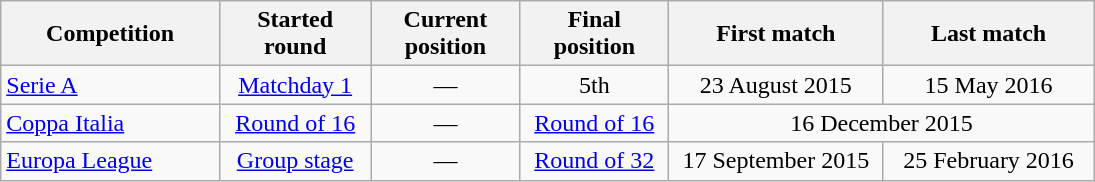<table class="wikitable" style="text-align:center; width:730px;">
<tr>
<th style="text-align:center; width:150px;">Competition</th>
<th style="text-align:center; width:100px;">Started round</th>
<th style="text-align:center; width:100px;">Current <br> position</th>
<th style="text-align:center; width:100px;">Final <br> position</th>
<th style="text-align:center; width:150px;">First match</th>
<th style="text-align:center; width:150px;">Last match</th>
</tr>
<tr>
<td style="text-align:left;"><a href='#'>Serie A</a></td>
<td><a href='#'>Matchday 1</a></td>
<td>—</td>
<td>5th</td>
<td>23 August 2015</td>
<td>15 May 2016</td>
</tr>
<tr>
<td style="text-align:left;"><a href='#'>Coppa Italia</a></td>
<td><a href='#'>Round of 16</a></td>
<td>—</td>
<td><a href='#'>Round of 16</a></td>
<td colspan=2>16 December 2015</td>
</tr>
<tr>
<td style="text-align:left;"><a href='#'>Europa League</a></td>
<td><a href='#'>Group stage</a></td>
<td>—</td>
<td><a href='#'>Round of 32</a></td>
<td>17 September 2015</td>
<td>25 February 2016</td>
</tr>
</table>
